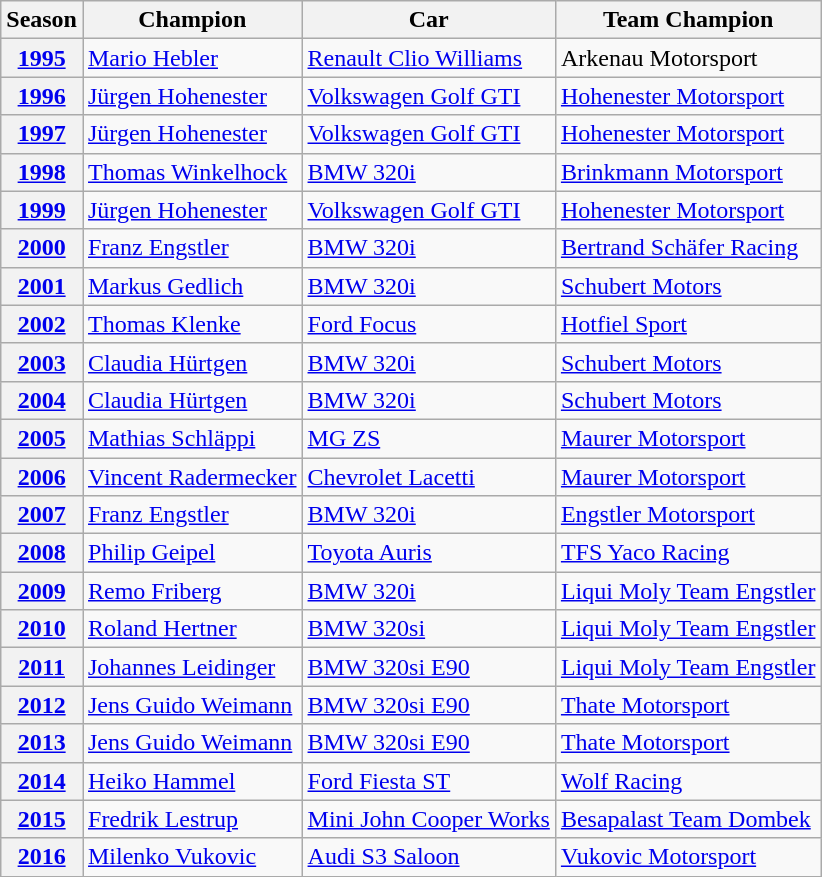<table class="wikitable">
<tr>
<th>Season</th>
<th>Champion</th>
<th>Car</th>
<th>Team Champion</th>
</tr>
<tr>
<th><a href='#'>1995</a></th>
<td> <a href='#'>Mario Hebler</a></td>
<td><a href='#'>Renault Clio Williams</a></td>
<td> Arkenau Motorsport</td>
</tr>
<tr>
<th><a href='#'>1996</a></th>
<td> <a href='#'>Jürgen Hohenester</a></td>
<td><a href='#'>Volkswagen Golf GTI</a></td>
<td> <a href='#'>Hohenester Motorsport</a></td>
</tr>
<tr>
<th><a href='#'>1997</a></th>
<td> <a href='#'>Jürgen Hohenester</a></td>
<td><a href='#'>Volkswagen Golf GTI</a></td>
<td> <a href='#'>Hohenester Motorsport</a></td>
</tr>
<tr>
<th><a href='#'>1998</a></th>
<td> <a href='#'>Thomas Winkelhock</a></td>
<td><a href='#'>BMW 320i</a></td>
<td> <a href='#'>Brinkmann Motorsport</a></td>
</tr>
<tr>
<th><a href='#'>1999</a></th>
<td> <a href='#'>Jürgen Hohenester</a></td>
<td><a href='#'>Volkswagen Golf GTI</a></td>
<td> <a href='#'>Hohenester Motorsport</a></td>
</tr>
<tr>
<th><a href='#'>2000</a></th>
<td> <a href='#'>Franz Engstler</a></td>
<td><a href='#'>BMW 320i</a></td>
<td> <a href='#'>Bertrand Schäfer Racing</a></td>
</tr>
<tr>
<th><a href='#'>2001</a></th>
<td> <a href='#'>Markus Gedlich</a></td>
<td><a href='#'>BMW 320i</a></td>
<td> <a href='#'>Schubert Motors</a></td>
</tr>
<tr>
<th><a href='#'>2002</a></th>
<td> <a href='#'>Thomas Klenke</a></td>
<td><a href='#'>Ford Focus</a></td>
<td> <a href='#'>Hotfiel Sport</a></td>
</tr>
<tr>
<th><a href='#'>2003</a></th>
<td> <a href='#'>Claudia Hürtgen</a></td>
<td><a href='#'>BMW 320i</a></td>
<td> <a href='#'>Schubert Motors</a></td>
</tr>
<tr>
<th><a href='#'>2004</a></th>
<td> <a href='#'>Claudia Hürtgen</a></td>
<td><a href='#'>BMW 320i</a></td>
<td> <a href='#'>Schubert Motors</a></td>
</tr>
<tr>
<th><a href='#'>2005</a></th>
<td> <a href='#'>Mathias Schläppi</a></td>
<td><a href='#'>MG ZS</a></td>
<td> <a href='#'>Maurer Motorsport</a></td>
</tr>
<tr>
<th><a href='#'>2006</a></th>
<td> <a href='#'>Vincent Radermecker</a></td>
<td><a href='#'>Chevrolet Lacetti</a></td>
<td> <a href='#'>Maurer Motorsport</a></td>
</tr>
<tr>
<th><a href='#'>2007</a></th>
<td> <a href='#'>Franz Engstler</a></td>
<td><a href='#'>BMW 320i</a></td>
<td> <a href='#'>Engstler Motorsport</a></td>
</tr>
<tr>
<th><a href='#'>2008</a></th>
<td> <a href='#'>Philip Geipel</a></td>
<td><a href='#'>Toyota Auris</a></td>
<td> <a href='#'>TFS Yaco Racing</a></td>
</tr>
<tr>
<th><a href='#'>2009</a></th>
<td> <a href='#'>Remo Friberg</a></td>
<td><a href='#'>BMW 320i</a></td>
<td> <a href='#'>Liqui Moly Team Engstler</a></td>
</tr>
<tr>
<th><a href='#'>2010</a></th>
<td> <a href='#'>Roland Hertner</a></td>
<td><a href='#'>BMW 320si</a></td>
<td> <a href='#'>Liqui Moly Team Engstler</a></td>
</tr>
<tr>
<th><a href='#'>2011</a></th>
<td> <a href='#'>Johannes Leidinger</a></td>
<td><a href='#'>BMW 320si E90</a></td>
<td> <a href='#'>Liqui Moly Team Engstler</a></td>
</tr>
<tr>
<th><a href='#'>2012</a></th>
<td> <a href='#'>Jens Guido Weimann</a></td>
<td><a href='#'>BMW 320si E90</a></td>
<td> <a href='#'>Thate Motorsport</a></td>
</tr>
<tr>
<th><a href='#'>2013</a></th>
<td> <a href='#'>Jens Guido Weimann</a></td>
<td><a href='#'>BMW 320si E90</a></td>
<td> <a href='#'>Thate Motorsport</a></td>
</tr>
<tr>
<th><a href='#'>2014</a></th>
<td> <a href='#'>Heiko Hammel</a></td>
<td><a href='#'>Ford Fiesta ST</a></td>
<td> <a href='#'>Wolf Racing</a></td>
</tr>
<tr>
<th><a href='#'>2015</a></th>
<td> <a href='#'>Fredrik Lestrup</a></td>
<td><a href='#'>Mini John Cooper Works</a></td>
<td> <a href='#'>Besapalast Team Dombek</a></td>
</tr>
<tr>
<th><a href='#'>2016</a></th>
<td> <a href='#'>Milenko Vukovic</a></td>
<td><a href='#'>Audi S3 Saloon</a></td>
<td> <a href='#'>Vukovic Motorsport</a></td>
</tr>
</table>
